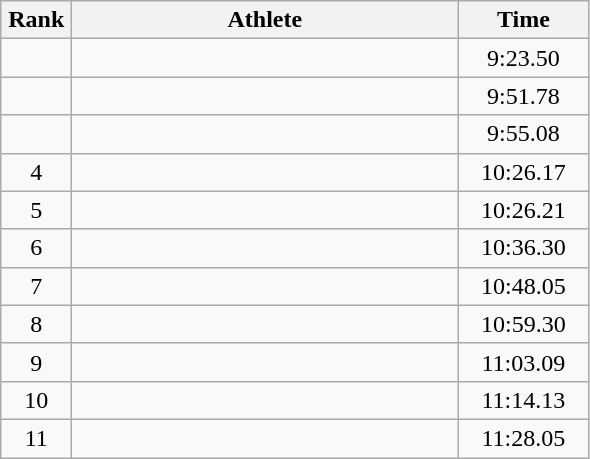<table class=wikitable style="text-align:center">
<tr>
<th width=40>Rank</th>
<th width=250>Athlete</th>
<th width=80>Time</th>
</tr>
<tr>
<td></td>
<td align=left></td>
<td>9:23.50</td>
</tr>
<tr>
<td></td>
<td align=left></td>
<td>9:51.78</td>
</tr>
<tr>
<td></td>
<td align=left></td>
<td>9:55.08</td>
</tr>
<tr>
<td>4</td>
<td align=left></td>
<td>10:26.17</td>
</tr>
<tr>
<td>5</td>
<td align=left></td>
<td>10:26.21</td>
</tr>
<tr>
<td>6</td>
<td align=left></td>
<td>10:36.30</td>
</tr>
<tr>
<td>7</td>
<td align=left></td>
<td>10:48.05</td>
</tr>
<tr>
<td>8</td>
<td align=left></td>
<td>10:59.30</td>
</tr>
<tr>
<td>9</td>
<td align=left></td>
<td>11:03.09</td>
</tr>
<tr>
<td>10</td>
<td align=left></td>
<td>11:14.13</td>
</tr>
<tr>
<td>11</td>
<td align=left></td>
<td>11:28.05</td>
</tr>
</table>
